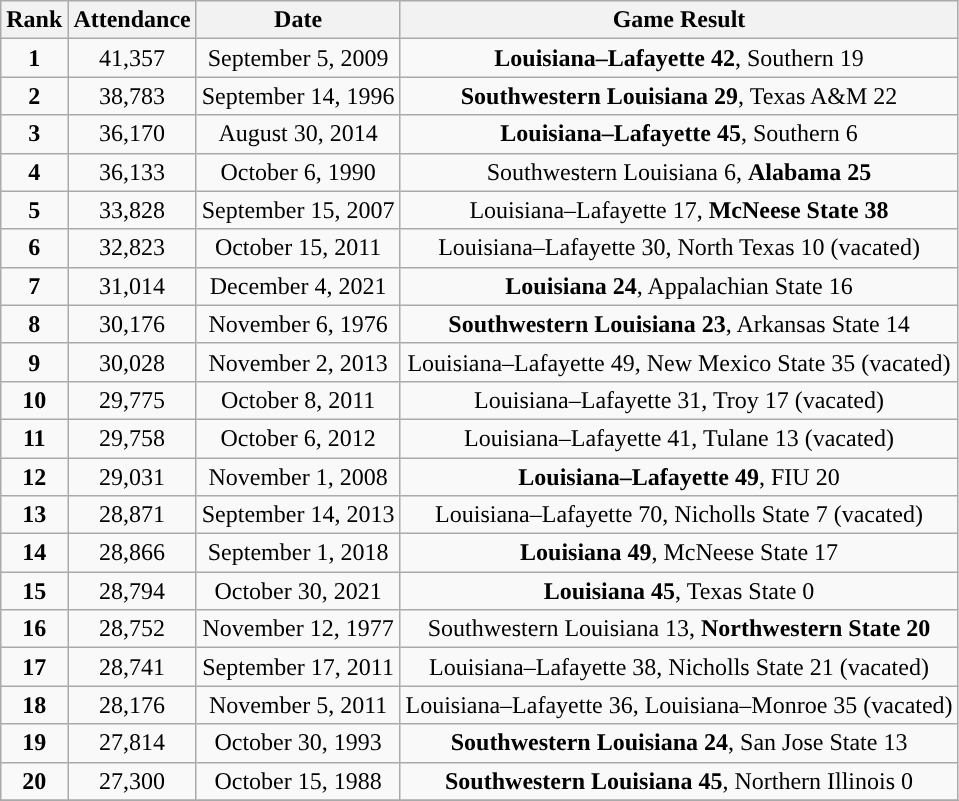<table class="wikitable">
<tr>
<th>Rank</th>
<th>Attendance</th>
<th>Date</th>
<th>Game Result</th>
</tr>
<tr align="center">
<td><strong>1</strong></td>
<td>41,357</td>
<td>September 5, 2009</td>
<td><strong>Louisiana–Lafayette 42</strong>, Southern 19</td>
</tr>
<tr align="center">
<td><strong>2</strong></td>
<td>38,783</td>
<td>September 14, 1996</td>
<td><strong>Southwestern Louisiana 29</strong>,  Texas A&M 22</td>
</tr>
<tr align="center">
<td><strong>3</strong></td>
<td>36,170</td>
<td>August 30, 2014</td>
<td><strong>Louisiana–Lafayette 45</strong>, Southern 6</td>
</tr>
<tr align="center">
<td><strong>4</strong></td>
<td>36,133</td>
<td>October 6, 1990</td>
<td>Southwestern Louisiana 6, <strong> Alabama 25</strong></td>
</tr>
<tr align="center">
<td><strong>5</strong></td>
<td>33,828</td>
<td>September 15, 2007</td>
<td>Louisiana–Lafayette 17, <strong>McNeese State 38</strong></td>
</tr>
<tr align="center">
<td><strong>6</strong></td>
<td>32,823</td>
<td>October 15, 2011</td>
<td>Louisiana–Lafayette 30, North Texas 10 (vacated)</td>
</tr>
<tr align="center">
<td><strong>7</strong></td>
<td>31,014</td>
<td>December 4, 2021</td>
<td><strong> Louisiana 24</strong>, Appalachian State 16</td>
</tr>
<tr align="center">
<td><strong>8</strong></td>
<td>30,176</td>
<td>November 6, 1976</td>
<td><strong>Southwestern Louisiana 23</strong>, Arkansas State 14</td>
</tr>
<tr align="center">
<td><strong>9</strong></td>
<td>30,028</td>
<td>November 2, 2013</td>
<td>Louisiana–Lafayette 49, New Mexico State 35 (vacated)</td>
</tr>
<tr align="center">
<td><strong>10</strong></td>
<td>29,775</td>
<td>October 8, 2011</td>
<td>Louisiana–Lafayette 31, Troy 17 (vacated)</td>
</tr>
<tr align="center">
<td><strong>11</strong></td>
<td>29,758</td>
<td>October 6, 2012</td>
<td>Louisiana–Lafayette 41, Tulane 13 (vacated)</td>
</tr>
<tr align="center">
<td><strong>12</strong></td>
<td>29,031</td>
<td>November 1, 2008</td>
<td><strong>Louisiana–Lafayette 49</strong>, FIU 20</td>
</tr>
<tr align="center">
<td><strong>13</strong></td>
<td>28,871</td>
<td>September 14, 2013</td>
<td>Louisiana–Lafayette 70, Nicholls State 7 (vacated)</td>
</tr>
<tr align="center">
<td><strong>14</strong></td>
<td>28,866</td>
<td>September 1, 2018</td>
<td><strong>Louisiana 49</strong>, McNeese State 17</td>
</tr>
<tr align="center">
<td><strong>15</strong></td>
<td>28,794</td>
<td>October 30, 2021</td>
<td><strong> Louisiana 45</strong>, Texas State 0</td>
</tr>
<tr align="center">
<td><strong>16</strong></td>
<td>28,752</td>
<td>November 12, 1977</td>
<td>Southwestern Louisiana 13, <strong>Northwestern State 20</strong></td>
</tr>
<tr align="center">
<td><strong>17</strong></td>
<td>28,741</td>
<td>September 17, 2011</td>
<td>Louisiana–Lafayette 38, Nicholls State 21 (vacated)</td>
</tr>
<tr align="center">
<td><strong>18</strong></td>
<td>28,176</td>
<td>November 5, 2011</td>
<td>Louisiana–Lafayette 36, Louisiana–Monroe 35 (vacated)</td>
</tr>
<tr align="center">
<td><strong>19</strong></td>
<td>27,814</td>
<td>October 30, 1993</td>
<td><strong>Southwestern Louisiana 24</strong>, San Jose State 13</td>
</tr>
<tr align="center">
<td><strong>20</strong></td>
<td>27,300</td>
<td>October 15, 1988</td>
<td><strong>Southwestern Louisiana 45</strong>, Northern Illinois 0</td>
</tr>
<tr align="center">
</tr>
<tr>
</tr>
</table>
